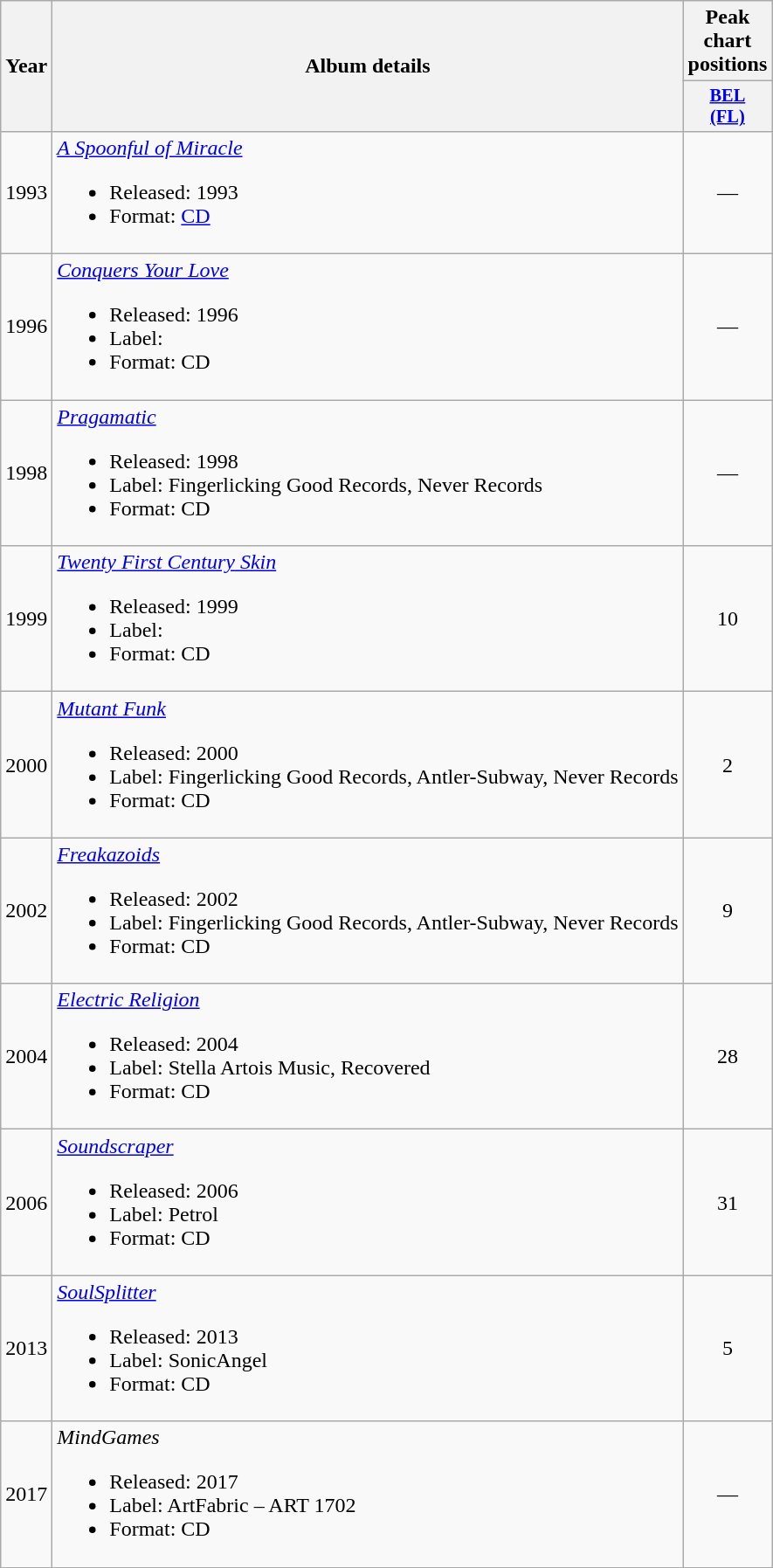<table class="wikitable" style="text-align:center">
<tr>
<th scope="col" rowspan="2">Year</th>
<th scope="col" rowspan="2">Album details</th>
<th scope="col" colspan="1">Peak chart positions</th>
</tr>
<tr>
<th scope="col" style="width:3em; font-size:85%"><a href='#'>BEL<br>(FL)</a><br></th>
</tr>
<tr>
<td>1993</td>
<td align="left"><em><a href='#'>A Spoonful of Miracle</a></em><br><ul><li>Released: 1993</li><li>Format: <a href='#'>CD</a></li></ul></td>
<td>—</td>
</tr>
<tr>
<td>1996</td>
<td align="left"><em><a href='#'>Conquers Your Love</a></em><br><ul><li>Released: 1996</li><li>Label:</li><li>Format: CD</li></ul></td>
<td>—</td>
</tr>
<tr>
<td>1998</td>
<td align="left"><em><a href='#'>Pragamatic</a></em><br><ul><li>Released: 1998</li><li>Label: Fingerlicking Good Records, Never Records</li><li>Format: CD</li></ul></td>
<td>—</td>
</tr>
<tr>
<td>1999</td>
<td align="left"><em><a href='#'>Twenty First Century Skin</a></em><br><ul><li>Released: 1999</li><li>Label:</li><li>Format: CD</li></ul></td>
<td>10</td>
</tr>
<tr>
<td>2000</td>
<td align="left"><em><a href='#'>Mutant Funk</a></em><br><ul><li>Released: 2000</li><li>Label: Fingerlicking Good Records, Antler-Subway, Never Records</li><li>Format: CD</li></ul></td>
<td>2</td>
</tr>
<tr>
<td>2002</td>
<td align="left"><em><a href='#'>Freakazoids</a></em><br><ul><li>Released: 2002</li><li>Label: Fingerlicking Good Records, Antler-Subway, Never Records</li><li>Format: CD</li></ul></td>
<td>9</td>
</tr>
<tr>
<td>2004</td>
<td align="left"><em><a href='#'>Electric Religion</a></em><br><ul><li>Released: 2004</li><li>Label: Stella Artois Music, Recovered</li><li>Format: CD</li></ul></td>
<td>28</td>
</tr>
<tr>
<td>2006</td>
<td align="left"><em><a href='#'>Soundscraper</a></em><br><ul><li>Released: 2006</li><li>Label: Petrol</li><li>Format: CD</li></ul></td>
<td>31</td>
</tr>
<tr>
<td>2013</td>
<td align="left"><em><a href='#'>SoulSplitter</a></em><br><ul><li>Released: 2013</li><li>Label: SonicAngel</li><li>Format: CD</li></ul></td>
<td>5</td>
</tr>
<tr>
<td>2017</td>
<td align="left"><em>MindGames</em><br><ul><li>Released: 2017</li><li>Label: ArtFabric – ART 1702</li><li>Format: CD</li></ul></td>
<td>—</td>
</tr>
</table>
